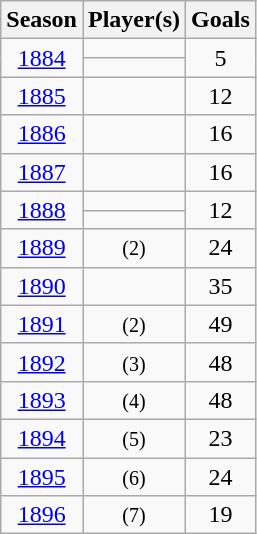<table class="wikitable sortable" style="text-align:center">
<tr>
<th>Season</th>
<th>Player(s)</th>
<th>Goals</th>
</tr>
<tr>
<td rowspan="2"><a href='#'>1884</a></td>
<td></td>
<td rowspan="2">5</td>
</tr>
<tr>
<td></td>
</tr>
<tr>
<td><a href='#'>1885</a></td>
<td></td>
<td>12</td>
</tr>
<tr>
<td><a href='#'>1886</a></td>
<td></td>
<td>16</td>
</tr>
<tr>
<td><a href='#'>1887</a></td>
<td></td>
<td>16</td>
</tr>
<tr>
<td rowspan="2"><a href='#'>1888</a></td>
<td></td>
<td rowspan="2">12</td>
</tr>
<tr>
<td></td>
</tr>
<tr>
<td><a href='#'>1889</a></td>
<td> <small>(2)</small></td>
<td>24</td>
</tr>
<tr>
<td><a href='#'>1890</a></td>
<td></td>
<td>35</td>
</tr>
<tr>
<td><a href='#'>1891</a></td>
<td> <small>(2)</small></td>
<td>49</td>
</tr>
<tr>
<td><a href='#'>1892</a></td>
<td> <small>(3)</small></td>
<td>48</td>
</tr>
<tr>
<td><a href='#'>1893</a></td>
<td> <small>(4)</small></td>
<td>48</td>
</tr>
<tr>
<td><a href='#'>1894</a></td>
<td> <small>(5)</small></td>
<td>23</td>
</tr>
<tr>
<td><a href='#'>1895</a></td>
<td> <small>(6)</small></td>
<td>24</td>
</tr>
<tr>
<td><a href='#'>1896</a></td>
<td> <small>(7)</small></td>
<td>19</td>
</tr>
</table>
